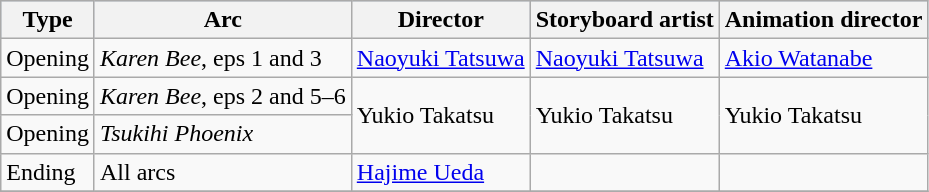<table class="wikitable">
<tr style="background:#b0c4de; text-align:center;">
<th>Type</th>
<th>Arc</th>
<th>Director</th>
<th>Storyboard artist</th>
<th>Animation director</th>
</tr>
<tr>
<td>Opening</td>
<td><em>Karen Bee</em>, eps 1 and 3</td>
<td><a href='#'>Naoyuki Tatsuwa</a></td>
<td><a href='#'>Naoyuki Tatsuwa</a></td>
<td><a href='#'>Akio Watanabe</a></td>
</tr>
<tr>
<td>Opening</td>
<td><em>Karen Bee</em>, eps 2 and 5–6</td>
<td rowspan="2">Yukio Takatsu</td>
<td rowspan="2">Yukio Takatsu</td>
<td rowspan="2">Yukio Takatsu</td>
</tr>
<tr>
<td>Opening</td>
<td><em>Tsukihi Phoenix</em></td>
</tr>
<tr>
<td>Ending</td>
<td>All arcs</td>
<td><a href='#'>Hajime Ueda</a></td>
<td></td>
<td></td>
</tr>
<tr>
</tr>
</table>
